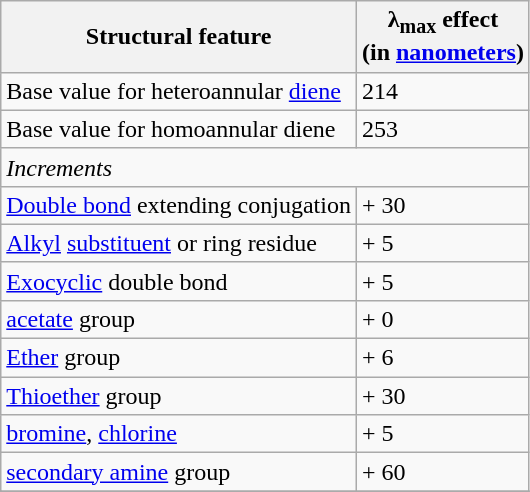<table align="center"  class="wikitable">
<tr>
<th>Structural feature</th>
<th>λ<sub>max</sub> effect <br>(in <a href='#'>nanometers</a>)</th>
</tr>
<tr>
<td>Base value for heteroannular <a href='#'>diene</a></td>
<td>214</td>
</tr>
<tr>
<td>Base value for homoannular diene</td>
<td>253</td>
</tr>
<tr Base value for acyclic dienes  || 217>
<td colspan=2><em>Increments</em></td>
</tr>
<tr>
<td><a href='#'>Double bond</a> extending conjugation</td>
<td>+ 30</td>
</tr>
<tr>
<td><a href='#'>Alkyl</a> <a href='#'>substituent</a> or ring residue</td>
<td>+ 5</td>
</tr>
<tr>
<td><a href='#'>Exocyclic</a> double bond</td>
<td>+ 5</td>
</tr>
<tr>
<td><a href='#'>acetate</a> group</td>
<td>+ 0</td>
</tr>
<tr>
<td><a href='#'>Ether</a> group</td>
<td>+ 6</td>
</tr>
<tr>
<td><a href='#'>Thioether</a> group</td>
<td>+ 30</td>
</tr>
<tr>
<td><a href='#'>bromine</a>, <a href='#'>chlorine</a></td>
<td>+ 5</td>
</tr>
<tr>
<td><a href='#'>secondary amine</a> group</td>
<td>+ 60</td>
</tr>
<tr>
</tr>
<tr>
</tr>
</table>
